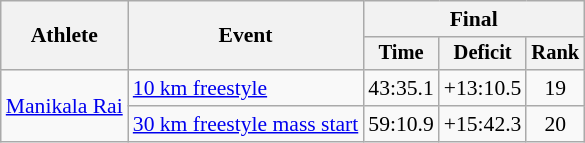<table class="wikitable" style="font-size:90%">
<tr>
<th rowspan="2">Athlete</th>
<th rowspan="2">Event</th>
<th colspan="3">Final</th>
</tr>
<tr style="font-size:95%">
<th>Time</th>
<th>Deficit</th>
<th>Rank</th>
</tr>
<tr align=center>
<td align=left rowspan=2><a href='#'>Manikala Rai</a></td>
<td align=left><a href='#'>10 km freestyle</a></td>
<td>43:35.1</td>
<td>+13:10.5</td>
<td>19</td>
</tr>
<tr align=center>
<td align=left><a href='#'>30 km freestyle mass start</a></td>
<td>59:10.9</td>
<td>+15:42.3</td>
<td>20</td>
</tr>
</table>
